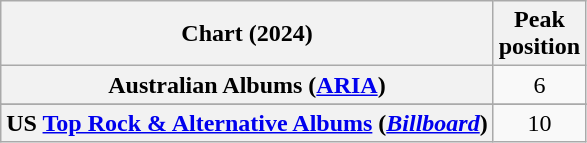<table class="wikitable sortable plainrowheaders" style="text-align:center">
<tr>
<th scope="col">Chart (2024)</th>
<th scope="col">Peak<br>position</th>
</tr>
<tr>
<th scope="row">Australian Albums (<a href='#'>ARIA</a>)</th>
<td>6</td>
</tr>
<tr>
</tr>
<tr>
</tr>
<tr>
</tr>
<tr>
</tr>
<tr>
</tr>
<tr>
</tr>
<tr>
</tr>
<tr>
</tr>
<tr>
</tr>
<tr>
</tr>
<tr>
<th scope="row">US <a href='#'>Top Rock & Alternative Albums</a> (<em><a href='#'>Billboard</a></em>)</th>
<td>10</td>
</tr>
</table>
